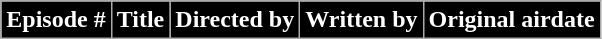<table class="wikitable plainrowheaders">
<tr style="color:white">
<th style="background: #000000;">Episode #</th>
<th style="background: #000000;">Title</th>
<th style="background: #000000;">Directed by</th>
<th style="background: #000000;">Written by</th>
<th style="background: #000000;">Original airdate<br>


</th>
</tr>
</table>
